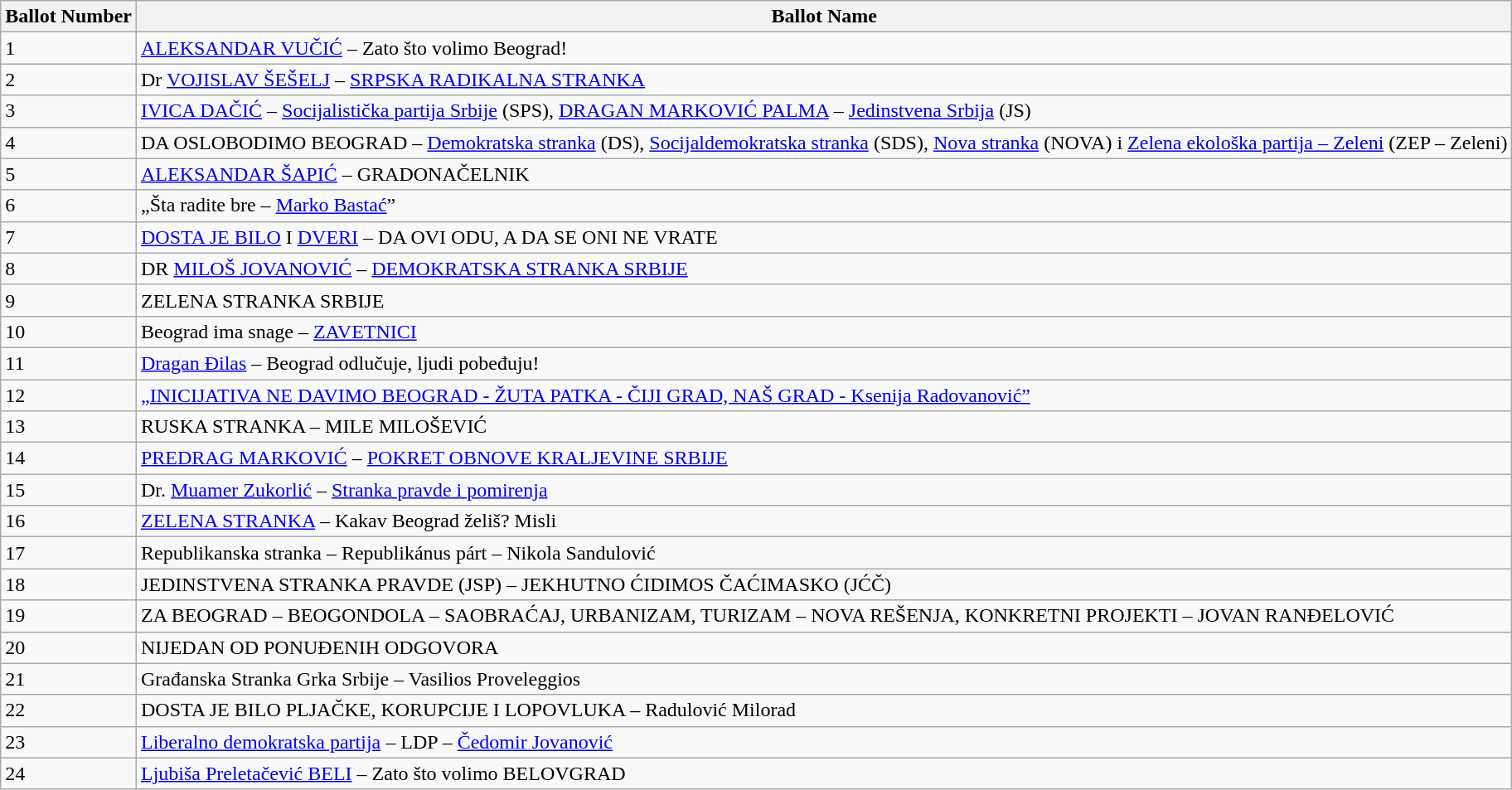<table class="wikitable">
<tr>
<th>Ballot Number</th>
<th>Ballot Name</th>
</tr>
<tr>
<td>1</td>
<td><a href='#'>ALEKSANDAR VUČIĆ</a> – Zato što volimo Beograd!</td>
</tr>
<tr>
<td>2</td>
<td>Dr <a href='#'>VOJISLAV ŠEŠELJ</a> – <a href='#'>SRPSKA RADIKALNA STRANKA</a></td>
</tr>
<tr>
<td>3</td>
<td><a href='#'>IVICA DAČIĆ</a> – <a href='#'>Socijalistička partija Srbije</a> (SPS), <a href='#'>DRAGAN MARKOVIĆ PALMA</a> – <a href='#'>Jedinstvena Srbija</a> (JS)</td>
</tr>
<tr>
<td>4</td>
<td>DA OSLOBODIMO BEOGRAD – <a href='#'>Demokratska stranka</a> (DS), <a href='#'>Socijaldemokratska stranka</a> (SDS), <a href='#'>Nova stranka</a> (NOVA) i <a href='#'>Zelena ekološka partija – Zeleni</a> (ZEP – Zeleni)</td>
</tr>
<tr>
<td>5</td>
<td><a href='#'>ALEKSANDAR ŠAPIĆ</a> – GRADONAČELNIK</td>
</tr>
<tr>
<td>6</td>
<td>„Šta radite bre – <a href='#'>Marko Bastać</a>”</td>
</tr>
<tr>
<td>7</td>
<td><a href='#'>DOSTA JE BILO</a> I <a href='#'>DVERI</a> – DA OVI ODU, A DA SE ONI NE VRATE</td>
</tr>
<tr>
<td>8</td>
<td>DR <a href='#'>MILOŠ JOVANOVIĆ</a> – <a href='#'>DEMOKRATSKA STRANKA SRBIJE</a></td>
</tr>
<tr>
<td>9</td>
<td>ZELENA STRANKA SRBIJE</td>
</tr>
<tr>
<td>10</td>
<td>Beograd ima snage – <a href='#'>ZAVETNICI</a></td>
</tr>
<tr>
<td>11</td>
<td><a href='#'>Dragan Đilas</a> – Beograd odlučuje, ljudi pobeđuju!</td>
</tr>
<tr>
<td>12</td>
<td><a href='#'>„INICIJATIVA NE DAVIMO BEOGRAD - ŽUTA PATKA - ČIJI GRAD, NAŠ GRAD - Ksenija Radovanović”</a></td>
</tr>
<tr>
<td>13</td>
<td>RUSKA STRANKA – MILE MILOŠEVIĆ</td>
</tr>
<tr>
<td>14</td>
<td><a href='#'>PREDRAG MARKOVIĆ</a> – <a href='#'>POKRET OBNOVE KRALJEVINE SRBIJE</a></td>
</tr>
<tr>
<td>15</td>
<td>Dr. <a href='#'>Muamer Zukorlić</a> – <a href='#'>Stranka pravde i pomirenja</a></td>
</tr>
<tr>
<td>16</td>
<td><a href='#'>ZELENA STRANKA</a> – Kakav Beograd želiš? Misli</td>
</tr>
<tr>
<td>17</td>
<td>Republikanska stranka – Republikánus párt – Nikola Sandulović</td>
</tr>
<tr>
<td>18</td>
<td>JEDINSTVENA STRANKA PRAVDE (JSP) – JEKHUTNO ĆIDIMOS ČAĆIMASKO (JĆČ)</td>
</tr>
<tr>
<td>19</td>
<td>ZA BEOGRAD – BEOGONDOLA – SAOBRAĆAJ, URBANIZAM, TURIZAM – NOVA REŠENJA, KONKRETNI PROJEKTI – JOVAN RANĐELOVIĆ</td>
</tr>
<tr>
<td>20</td>
<td>NIJEDAN OD PONUĐENIH ODGOVORA</td>
</tr>
<tr>
<td>21</td>
<td>Građanska Stranka Grka Srbije – Vasilios Proveleggios</td>
</tr>
<tr>
<td>22</td>
<td>DOSTA JE BILO PLJAČKE, KORUPCIJE I LOPOVLUKA – Radulović Milorad</td>
</tr>
<tr>
<td>23</td>
<td><a href='#'>Liberalno demokratska partija</a> – LDP – <a href='#'>Čedomir Jovanović</a></td>
</tr>
<tr>
<td>24</td>
<td><a href='#'>Ljubiša Preletačević BELI</a> – Zato što volimo BELOVGRAD</td>
</tr>
</table>
